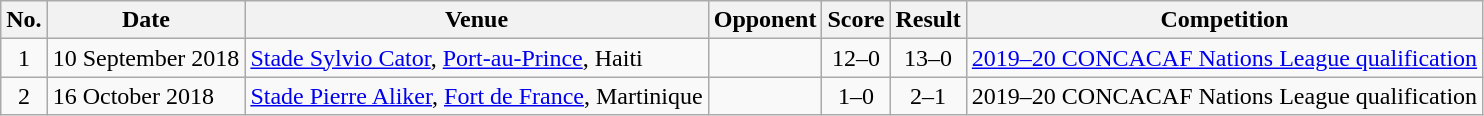<table class="wikitable sortable">
<tr>
<th scope="col">No.</th>
<th scope="col">Date</th>
<th scope="col">Venue</th>
<th scope="col">Opponent</th>
<th scope="col">Score</th>
<th scope="col">Result</th>
<th scope="col">Competition</th>
</tr>
<tr>
<td align="center">1</td>
<td>10 September 2018</td>
<td><a href='#'>Stade Sylvio Cator</a>, <a href='#'>Port-au-Prince</a>, Haiti</td>
<td></td>
<td align="center">12–0</td>
<td align="center">13–0</td>
<td><a href='#'>2019–20 CONCACAF Nations League qualification</a></td>
</tr>
<tr>
<td align="center">2</td>
<td>16 October 2018</td>
<td><a href='#'>Stade Pierre Aliker</a>, <a href='#'>Fort de France</a>, Martinique</td>
<td></td>
<td align="center">1–0</td>
<td align="center">2–1</td>
<td>2019–20 CONCACAF Nations League qualification</td>
</tr>
</table>
